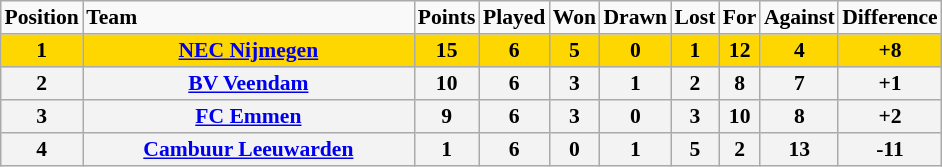<table border="2" cellpadding="2" cellspacing="0" style="margin: 0; background: #f9f9f9; border: 1px #aaa solid; border-collapse: collapse; font-size: 90%;">
<tr>
<th>Position</th>
<th align="left" style="width: 15em">Team</th>
<th>Points</th>
<th>Played</th>
<th>Won</th>
<th>Drawn</th>
<th>Lost</th>
<th>For</th>
<th>Against</th>
<th>Difference</th>
</tr>
<tr>
<th bgcolor="gold">1</th>
<th bgcolor="gold"><a href='#'>NEC Nijmegen</a></th>
<th bgcolor="gold">15</th>
<th bgcolor="gold">6</th>
<th bgcolor="gold">5</th>
<th bgcolor="gold">0</th>
<th bgcolor="gold">1</th>
<th bgcolor="gold">12</th>
<th bgcolor="gold">4</th>
<th bgcolor="gold">+8</th>
</tr>
<tr>
<th bgcolor="F3F3F3">2</th>
<th bgcolor="F3F3F3"><a href='#'>BV Veendam</a></th>
<th bgcolor="F3F3F3">10</th>
<th bgcolor="F3F3F3">6</th>
<th bgcolor="F3F3F3">3</th>
<th bgcolor="F3F3F3">1</th>
<th bgcolor="F3F3F3">2</th>
<th bgcolor="F3F3F3">8</th>
<th bgcolor="F3F3F3">7</th>
<th bgcolor="F3F3F3">+1</th>
</tr>
<tr>
<th bgcolor="F3F3F3">3</th>
<th bgcolor="F3F3F3"><a href='#'>FC Emmen</a></th>
<th bgcolor="F3F3F3">9</th>
<th bgcolor="F3F3F3">6</th>
<th bgcolor="F3F3F3">3</th>
<th bgcolor="F3F3F3">0</th>
<th bgcolor="F3F3F3">3</th>
<th bgcolor="F3F3F3">10</th>
<th bgcolor="F3F3F3">8</th>
<th bgcolor="F3F3F3">+2</th>
</tr>
<tr>
<th bgcolor="F3F3F3">4</th>
<th bgcolor="F3F3F3"><a href='#'>Cambuur Leeuwarden</a></th>
<th bgcolor="F3F3F3">1</th>
<th bgcolor="F3F3F3">6</th>
<th bgcolor="F3F3F3">0</th>
<th bgcolor="F3F3F3">1</th>
<th bgcolor="F3F3F3">5</th>
<th bgcolor="F3F3F3">2</th>
<th bgcolor="F3F3F3">13</th>
<th bgcolor="F3F3F3">-11</th>
</tr>
</table>
